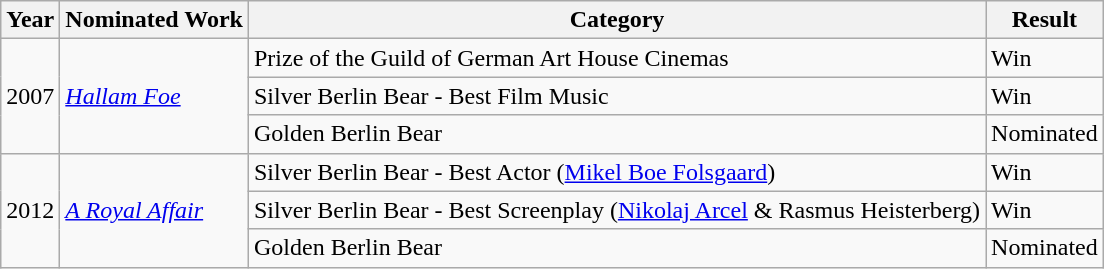<table class="wikitable">
<tr>
<th>Year</th>
<th>Nominated Work</th>
<th>Category</th>
<th>Result</th>
</tr>
<tr>
<td rowspan="3">2007</td>
<td rowspan="3"><em><a href='#'>Hallam Foe</a></em></td>
<td>Prize of the Guild of German Art House Cinemas</td>
<td>Win</td>
</tr>
<tr>
<td>Silver Berlin Bear - Best Film Music</td>
<td>Win</td>
</tr>
<tr>
<td>Golden Berlin Bear</td>
<td>Nominated</td>
</tr>
<tr>
<td rowspan="3">2012</td>
<td rowspan="3"><em><a href='#'>A Royal Affair</a></em></td>
<td>Silver Berlin Bear - Best Actor (<a href='#'>Mikel Boe Folsgaard</a>)</td>
<td>Win</td>
</tr>
<tr>
<td>Silver Berlin Bear - Best Screenplay (<a href='#'>Nikolaj Arcel</a> & Rasmus Heisterberg)</td>
<td>Win</td>
</tr>
<tr>
<td>Golden Berlin Bear</td>
<td>Nominated</td>
</tr>
</table>
